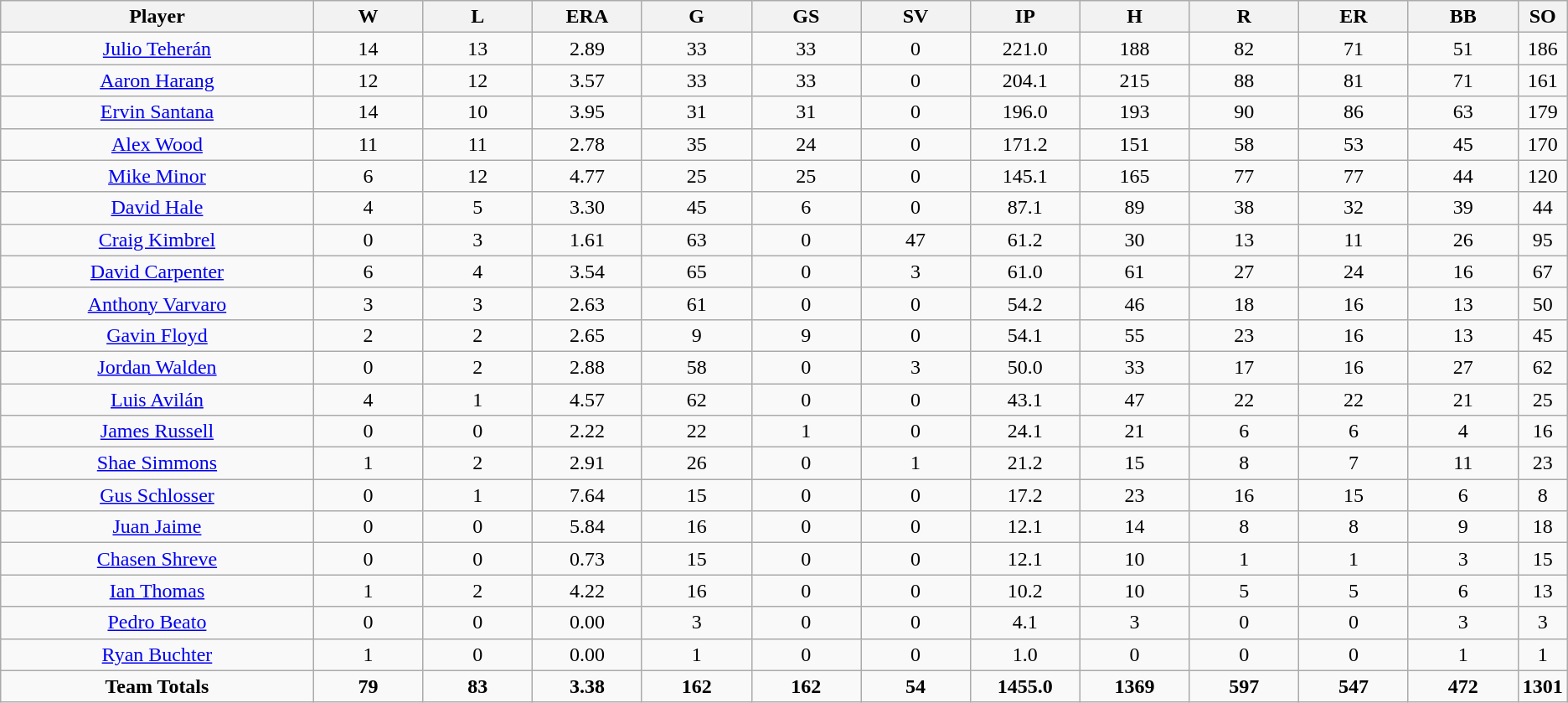<table class=wikitable style="text-align:center">
<tr>
<th bgcolor=#DDDDFF; width="20%">Player</th>
<th bgcolor=#DDDDFF; width="7%">W</th>
<th bgcolor=#DDDDFF; width="7%">L</th>
<th bgcolor=#DDDDFF; width="7%">ERA</th>
<th bgcolor=#DDDDFF; width="7%">G</th>
<th bgcolor=#DDDDFF; width="7%">GS</th>
<th bgcolor=#DDDDFF; width="7%">SV</th>
<th bgcolor=#DDDDFF; width="7%">IP</th>
<th bgcolor=#DDDDFF; width="7%">H</th>
<th bgcolor=#DDDDFF; width="7%">R</th>
<th bgcolor=#DDDDFF; width="7%">ER</th>
<th bgcolor=#DDDDFF; width="7%">BB</th>
<th bgcolor=#DDDDFF; width="7%">SO</th>
</tr>
<tr>
<td><a href='#'>Julio Teherán</a></td>
<td>14</td>
<td>13</td>
<td>2.89</td>
<td>33</td>
<td>33</td>
<td>0</td>
<td>221.0</td>
<td>188</td>
<td>82</td>
<td>71</td>
<td>51</td>
<td>186</td>
</tr>
<tr>
<td><a href='#'>Aaron Harang</a></td>
<td>12</td>
<td>12</td>
<td>3.57</td>
<td>33</td>
<td>33</td>
<td>0</td>
<td>204.1</td>
<td>215</td>
<td>88</td>
<td>81</td>
<td>71</td>
<td>161</td>
</tr>
<tr>
<td><a href='#'>Ervin Santana</a></td>
<td>14</td>
<td>10</td>
<td>3.95</td>
<td>31</td>
<td>31</td>
<td>0</td>
<td>196.0</td>
<td>193</td>
<td>90</td>
<td>86</td>
<td>63</td>
<td>179</td>
</tr>
<tr>
<td><a href='#'>Alex Wood</a></td>
<td>11</td>
<td>11</td>
<td>2.78</td>
<td>35</td>
<td>24</td>
<td>0</td>
<td>171.2</td>
<td>151</td>
<td>58</td>
<td>53</td>
<td>45</td>
<td>170</td>
</tr>
<tr>
<td><a href='#'>Mike Minor</a></td>
<td>6</td>
<td>12</td>
<td>4.77</td>
<td>25</td>
<td>25</td>
<td>0</td>
<td>145.1</td>
<td>165</td>
<td>77</td>
<td>77</td>
<td>44</td>
<td>120</td>
</tr>
<tr>
<td><a href='#'>David Hale</a></td>
<td>4</td>
<td>5</td>
<td>3.30</td>
<td>45</td>
<td>6</td>
<td>0</td>
<td>87.1</td>
<td>89</td>
<td>38</td>
<td>32</td>
<td>39</td>
<td>44</td>
</tr>
<tr>
<td><a href='#'>Craig Kimbrel</a></td>
<td>0</td>
<td>3</td>
<td>1.61</td>
<td>63</td>
<td>0</td>
<td>47</td>
<td>61.2</td>
<td>30</td>
<td>13</td>
<td>11</td>
<td>26</td>
<td>95</td>
</tr>
<tr>
<td><a href='#'>David Carpenter</a></td>
<td>6</td>
<td>4</td>
<td>3.54</td>
<td>65</td>
<td>0</td>
<td>3</td>
<td>61.0</td>
<td>61</td>
<td>27</td>
<td>24</td>
<td>16</td>
<td>67</td>
</tr>
<tr>
<td><a href='#'>Anthony Varvaro</a></td>
<td>3</td>
<td>3</td>
<td>2.63</td>
<td>61</td>
<td>0</td>
<td>0</td>
<td>54.2</td>
<td>46</td>
<td>18</td>
<td>16</td>
<td>13</td>
<td>50</td>
</tr>
<tr>
<td><a href='#'>Gavin Floyd</a></td>
<td>2</td>
<td>2</td>
<td>2.65</td>
<td>9</td>
<td>9</td>
<td>0</td>
<td>54.1</td>
<td>55</td>
<td>23</td>
<td>16</td>
<td>13</td>
<td>45</td>
</tr>
<tr>
<td><a href='#'>Jordan Walden</a></td>
<td>0</td>
<td>2</td>
<td>2.88</td>
<td>58</td>
<td>0</td>
<td>3</td>
<td>50.0</td>
<td>33</td>
<td>17</td>
<td>16</td>
<td>27</td>
<td>62</td>
</tr>
<tr>
<td><a href='#'>Luis Avilán</a></td>
<td>4</td>
<td>1</td>
<td>4.57</td>
<td>62</td>
<td>0</td>
<td>0</td>
<td>43.1</td>
<td>47</td>
<td>22</td>
<td>22</td>
<td>21</td>
<td>25</td>
</tr>
<tr>
<td><a href='#'>James Russell</a></td>
<td>0</td>
<td>0</td>
<td>2.22</td>
<td>22</td>
<td>1</td>
<td>0</td>
<td>24.1</td>
<td>21</td>
<td>6</td>
<td>6</td>
<td>4</td>
<td>16</td>
</tr>
<tr>
<td><a href='#'>Shae Simmons</a></td>
<td>1</td>
<td>2</td>
<td>2.91</td>
<td>26</td>
<td>0</td>
<td>1</td>
<td>21.2</td>
<td>15</td>
<td>8</td>
<td>7</td>
<td>11</td>
<td>23</td>
</tr>
<tr>
<td><a href='#'>Gus Schlosser</a></td>
<td>0</td>
<td>1</td>
<td>7.64</td>
<td>15</td>
<td>0</td>
<td>0</td>
<td>17.2</td>
<td>23</td>
<td>16</td>
<td>15</td>
<td>6</td>
<td>8</td>
</tr>
<tr>
<td><a href='#'>Juan Jaime</a></td>
<td>0</td>
<td>0</td>
<td>5.84</td>
<td>16</td>
<td>0</td>
<td>0</td>
<td>12.1</td>
<td>14</td>
<td>8</td>
<td>8</td>
<td>9</td>
<td>18</td>
</tr>
<tr>
<td><a href='#'>Chasen Shreve</a></td>
<td>0</td>
<td>0</td>
<td>0.73</td>
<td>15</td>
<td>0</td>
<td>0</td>
<td>12.1</td>
<td>10</td>
<td>1</td>
<td>1</td>
<td>3</td>
<td>15</td>
</tr>
<tr>
<td><a href='#'>Ian Thomas</a></td>
<td>1</td>
<td>2</td>
<td>4.22</td>
<td>16</td>
<td>0</td>
<td>0</td>
<td>10.2</td>
<td>10</td>
<td>5</td>
<td>5</td>
<td>6</td>
<td>13</td>
</tr>
<tr>
<td><a href='#'>Pedro Beato</a></td>
<td>0</td>
<td>0</td>
<td>0.00</td>
<td>3</td>
<td>0</td>
<td>0</td>
<td>4.1</td>
<td>3</td>
<td>0</td>
<td>0</td>
<td>3</td>
<td>3</td>
</tr>
<tr>
<td><a href='#'>Ryan Buchter</a></td>
<td>1</td>
<td>0</td>
<td>0.00</td>
<td>1</td>
<td>0</td>
<td>0</td>
<td>1.0</td>
<td>0</td>
<td>0</td>
<td>0</td>
<td>1</td>
<td>1</td>
</tr>
<tr>
<td><strong>Team Totals</strong></td>
<td><strong>79</strong></td>
<td><strong>83</strong></td>
<td><strong>3.38</strong></td>
<td><strong>162</strong></td>
<td><strong>162</strong></td>
<td><strong>54</strong></td>
<td><strong>1455.0</strong></td>
<td><strong>1369</strong></td>
<td><strong>597</strong></td>
<td><strong>547</strong></td>
<td><strong>472</strong></td>
<td><strong>1301</strong></td>
</tr>
</table>
